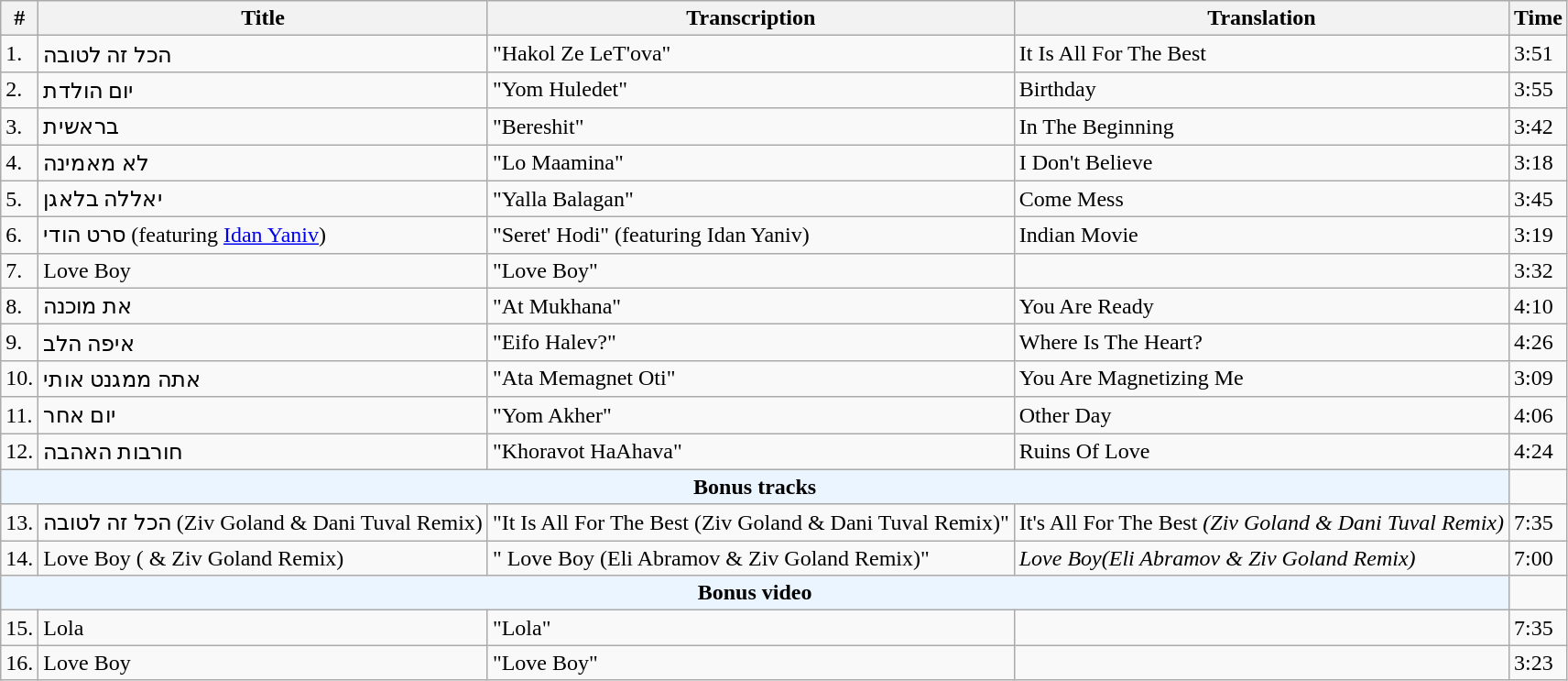<table class="wikitable">
<tr>
<th>#</th>
<th>Title</th>
<th>Transcription</th>
<th>Translation</th>
<th>Time</th>
</tr>
<tr>
<td>1.</td>
<td>הכל זה לטובה</td>
<td>"Hakol Ze LeT'ova"</td>
<td>It Is All For The Best</td>
<td>3:51</td>
</tr>
<tr>
<td>2.</td>
<td>יום הולדת</td>
<td>"Yom Huledet"</td>
<td>Birthday</td>
<td>3:55</td>
</tr>
<tr>
<td>3.</td>
<td>בראשית</td>
<td>"Bereshit"</td>
<td>In The Beginning</td>
<td>3:42</td>
</tr>
<tr>
<td>4.</td>
<td>לא מאמינה</td>
<td>"Lo Maamina"</td>
<td>I Don't Believe</td>
<td>3:18</td>
</tr>
<tr>
<td>5.</td>
<td>יאללה בלאגן</td>
<td>"Yalla Balagan"</td>
<td>Come Mess</td>
<td>3:45</td>
</tr>
<tr>
<td>6.</td>
<td>סרט הודי (featuring <a href='#'>Idan Yaniv</a>)</td>
<td>"Seret' Hodi" (featuring Idan Yaniv)</td>
<td>Indian Movie</td>
<td>3:19</td>
</tr>
<tr>
<td>7.</td>
<td>Love Boy</td>
<td>"Love Boy"</td>
<td></td>
<td>3:32</td>
</tr>
<tr>
<td>8.</td>
<td>את מוכנה</td>
<td>"At Mukhana"</td>
<td>You Are Ready</td>
<td>4:10</td>
</tr>
<tr>
<td>9.</td>
<td>איפה הלב</td>
<td>"Eifo Halev?"</td>
<td>Where Is The Heart?</td>
<td>4:26</td>
</tr>
<tr>
<td>10.</td>
<td>אתה ממגנט אותי</td>
<td>"Ata Memagnet Oti"</td>
<td>You Are Magnetizing Me</td>
<td>3:09</td>
</tr>
<tr>
<td>11.</td>
<td>יום אחר</td>
<td>"Yom Akher"</td>
<td>Other Day</td>
<td>4:06</td>
</tr>
<tr>
<td>12.</td>
<td>חורבות האהבה</td>
<td>"Khoravot HaAhava"</td>
<td>Ruins Of Love</td>
<td>4:24</td>
</tr>
<tr>
<th colspan="4" style="background:#ebf5ff;">Bonus tracks</th>
</tr>
<tr>
<td>13.</td>
<td>הכל זה לטובה (Ziv Goland & Dani Tuval Remix)</td>
<td>"It Is All For The Best (Ziv Goland & Dani Tuval Remix)"</td>
<td>It's All For The Best <em>(Ziv Goland & Dani Tuval Remix)</em></td>
<td>7:35</td>
</tr>
<tr>
<td>14.</td>
<td>Love Boy ( & Ziv Goland Remix)</td>
<td>" Love Boy (Eli Abramov & Ziv Goland Remix)"</td>
<td><em>Love Boy(Eli Abramov & Ziv Goland Remix) </em></td>
<td>7:00</td>
</tr>
<tr>
<th colspan="4" style="background:#ebf5ff;">Bonus video</th>
</tr>
<tr>
<td>15.</td>
<td>Lola</td>
<td>"Lola"</td>
<td></td>
<td>7:35</td>
</tr>
<tr>
<td>16.</td>
<td>Love Boy</td>
<td>"Love Boy"</td>
<td></td>
<td>3:23</td>
</tr>
</table>
